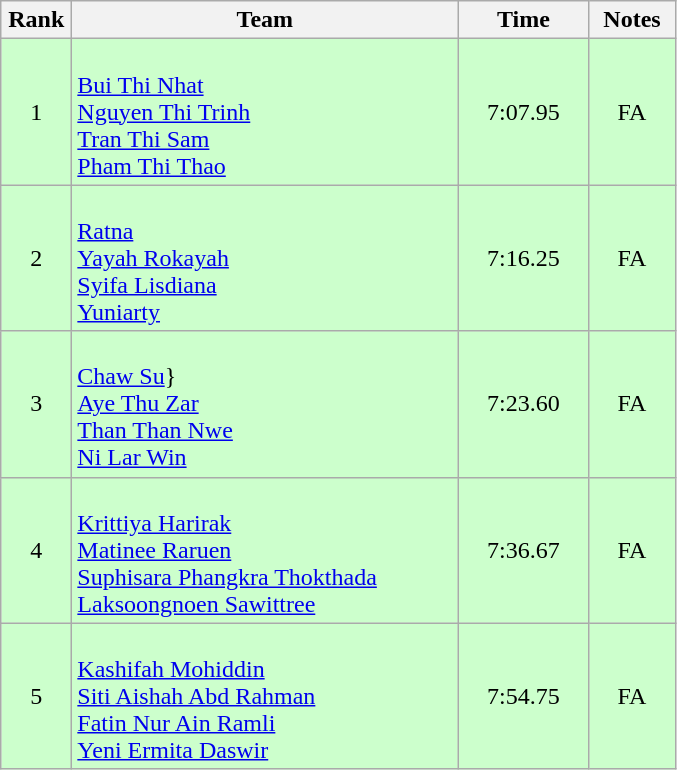<table class="wikitable" style="text-align:center;">
<tr>
<th width=40>Rank</th>
<th width=250>Team</th>
<th width=80>Time</th>
<th width=50>Notes</th>
</tr>
<tr bgcolor=ccffcc>
<td>1</td>
<td align=left><br><a href='#'>Bui Thi Nhat</a><br><a href='#'>Nguyen Thi Trinh</a><br><a href='#'>Tran Thi Sam</a><br><a href='#'>Pham Thi Thao</a></td>
<td>7:07.95</td>
<td>FA</td>
</tr>
<tr bgcolor=ccffcc>
<td>2</td>
<td align=left><br><a href='#'>Ratna</a><br><a href='#'>Yayah Rokayah</a><br><a href='#'>Syifa Lisdiana</a><br><a href='#'>Yuniarty</a></td>
<td>7:16.25</td>
<td>FA</td>
</tr>
<tr bgcolor=ccffcc>
<td>3</td>
<td align=left><br><a href='#'>Chaw Su</a>}<br><a href='#'>Aye Thu Zar</a><br><a href='#'>Than Than Nwe</a><br><a href='#'>Ni Lar Win</a></td>
<td>7:23.60</td>
<td>FA</td>
</tr>
<tr bgcolor=ccffcc>
<td>4</td>
<td align=left><br><a href='#'>Krittiya Harirak</a><br><a href='#'>Matinee Raruen</a><br><a href='#'>Suphisara Phangkra Thokthada</a><br><a href='#'>Laksoongnoen Sawittree</a></td>
<td>7:36.67</td>
<td>FA</td>
</tr>
<tr bgcolor=ccffcc>
<td>5</td>
<td align=left><br><a href='#'>Kashifah Mohiddin</a><br><a href='#'>Siti Aishah Abd Rahman</a><br><a href='#'>Fatin Nur Ain Ramli</a><br><a href='#'>Yeni Ermita Daswir</a></td>
<td>7:54.75</td>
<td>FA</td>
</tr>
</table>
